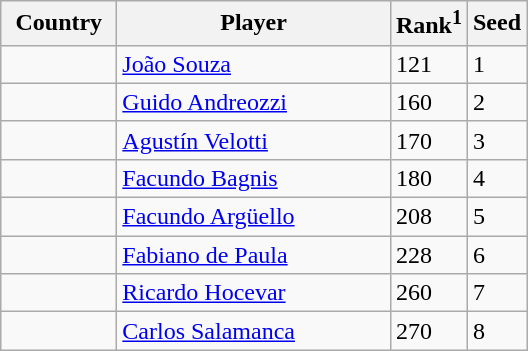<table class="sortable wikitable">
<tr>
<th width="70">Country</th>
<th width="175">Player</th>
<th>Rank<sup>1</sup></th>
<th>Seed</th>
</tr>
<tr>
<td></td>
<td><a href='#'>João Souza</a></td>
<td>121</td>
<td>1</td>
</tr>
<tr>
<td></td>
<td><a href='#'>Guido Andreozzi</a></td>
<td>160</td>
<td>2</td>
</tr>
<tr>
<td></td>
<td><a href='#'>Agustín Velotti</a></td>
<td>170</td>
<td>3</td>
</tr>
<tr>
<td></td>
<td><a href='#'>Facundo Bagnis</a></td>
<td>180</td>
<td>4</td>
</tr>
<tr>
<td></td>
<td><a href='#'>Facundo Argüello</a></td>
<td>208</td>
<td>5</td>
</tr>
<tr>
<td></td>
<td><a href='#'>Fabiano de Paula</a></td>
<td>228</td>
<td>6</td>
</tr>
<tr>
<td></td>
<td><a href='#'>Ricardo Hocevar</a></td>
<td>260</td>
<td>7</td>
</tr>
<tr>
<td></td>
<td><a href='#'>Carlos Salamanca</a></td>
<td>270</td>
<td>8</td>
</tr>
</table>
